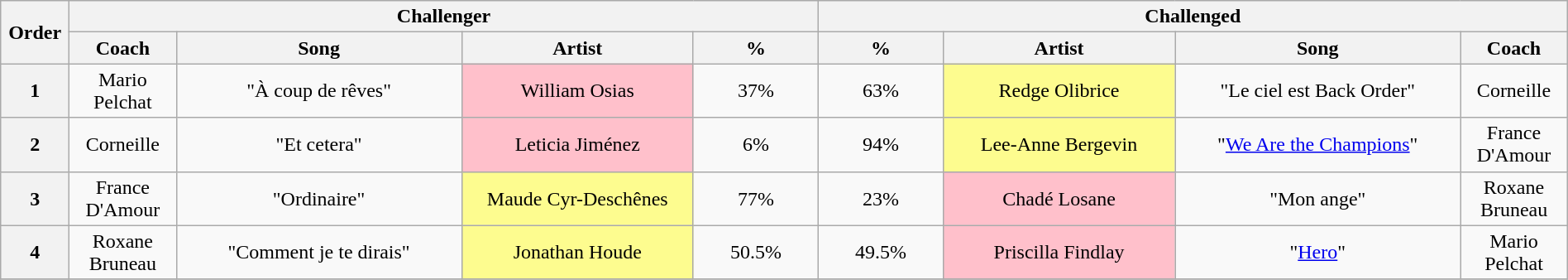<table class="wikitable" style="text-align: center; width:100%">
<tr>
<th rowspan="2" style="width:03%">Order</th>
<th colspan="4" style="width:42%">Challenger</th>
<th colspan="4" style="width:42%">Challenged</th>
</tr>
<tr>
<th style="width:06%">Coach</th>
<th style="width:16%">Song</th>
<th style="width:13%">Artist</th>
<th>%</th>
<th>%</th>
<th style="width:13%">Artist</th>
<th style="width:16%">Song</th>
<th style="width:06%">Coach</th>
</tr>
<tr>
<th>1</th>
<td>Mario Pelchat</td>
<td>"À coup de rêves"</td>
<td style="background:pink">William Osias</td>
<td>37%</td>
<td>63%</td>
<td style="background:#fdfc8f">Redge Olibrice</td>
<td>"Le ciel est Back Order"</td>
<td>Corneille</td>
</tr>
<tr>
<th>2</th>
<td>Corneille</td>
<td>"Et cetera"</td>
<td style="background:pink">Leticia Jiménez</td>
<td>6%</td>
<td>94%</td>
<td style="background:#fdfc8f">Lee-Anne Bergevin</td>
<td>"<a href='#'>We Are the Champions</a>"</td>
<td>France D'Amour</td>
</tr>
<tr>
<th>3</th>
<td>France D'Amour</td>
<td>"Ordinaire"</td>
<td style="background:#fdfc8f">Maude Cyr-Deschênes</td>
<td>77%</td>
<td>23%</td>
<td style="background:pink">Chadé Losane</td>
<td>"Mon ange"</td>
<td>Roxane Bruneau</td>
</tr>
<tr>
<th>4</th>
<td>Roxane Bruneau</td>
<td>"Comment je te dirais"</td>
<td style="background:#fdfc8f">Jonathan Houde</td>
<td>50.5%</td>
<td>49.5%</td>
<td style="background:pink">Priscilla Findlay</td>
<td>"<a href='#'>Hero</a>"</td>
<td>Mario Pelchat</td>
</tr>
<tr>
</tr>
</table>
